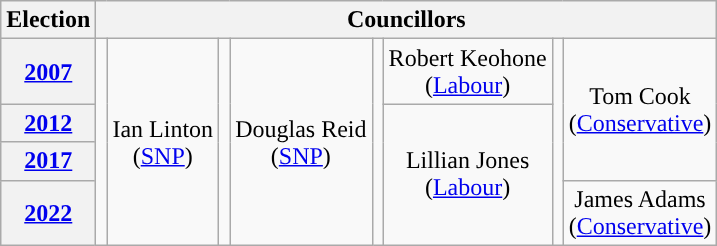<table class="wikitable" style="text-align:center">
<tr>
<th>Election</th>
<th colspan=8>Councillors</th>
</tr>
<tr>
<th><a href='#'>2007</a></th>
<td rowspan=4; style="background-color: "></td>
<td rowspan=4>Ian Linton<br>(<a href='#'>SNP</a>)</td>
<td rowspan=4; style="background-color: "></td>
<td rowspan=4>Douglas Reid<br>(<a href='#'>SNP</a>)</td>
<td rowspan=4; style="background-color: "></td>
<td rowspan=1>Robert Keohone<br>(<a href='#'>Labour</a>)</td>
<td rowspan=4; style="background-color: "></td>
<td rowspan=3>Tom Cook<br>(<a href='#'>Conservative</a>)</td>
</tr>
<tr>
<th><a href='#'>2012</a></th>
<td rowspan=3>Lillian Jones<br>(<a href='#'>Labour</a>)</td>
</tr>
<tr>
<th><a href='#'>2017</a></th>
</tr>
<tr>
<th><a href='#'>2022</a></th>
<td rowspan=1>James Adams<br>(<a href='#'>Conservative</a>)</td>
</tr>
</table>
